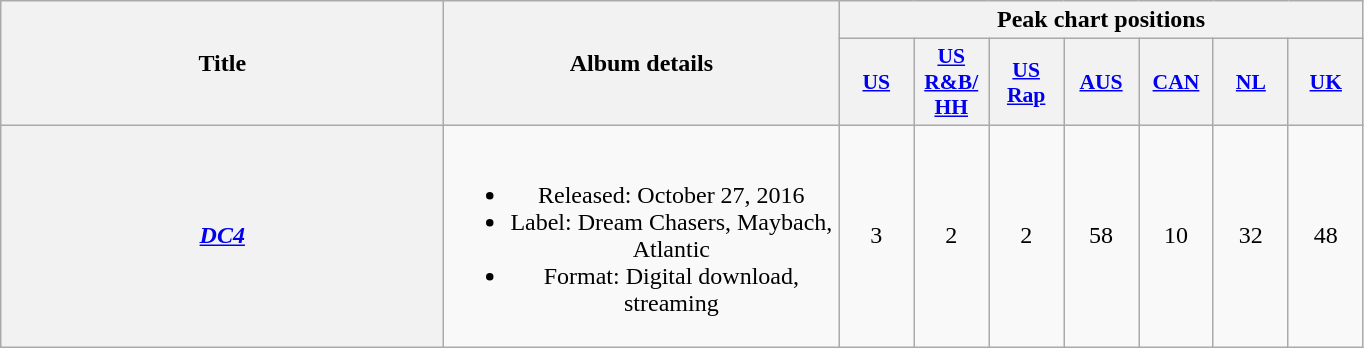<table class="wikitable plainrowheaders" style="text-align:center;">
<tr>
<th scope="col" rowspan="2" style="width:18em;">Title</th>
<th scope="col" rowspan="2" style="width:16em;">Album details</th>
<th scope="col" colspan="7">Peak chart positions</th>
</tr>
<tr>
<th scope="col" style="width:3em;font-size:90%;"><a href='#'>US</a><br></th>
<th scope="col" style="width:3em;font-size:90%;"><a href='#'>US<br>R&B/<br>HH</a><br></th>
<th scope="col" style="width:3em;font-size:90%;"><a href='#'>US<br>Rap</a><br></th>
<th scope="col" style="width:3em;font-size:90%;"><a href='#'>AUS</a><br></th>
<th scope="col" style="width:3em;font-size:90%;"><a href='#'>CAN</a><br></th>
<th scope="col" style="width:3em;font-size:90%;"><a href='#'>NL</a><br></th>
<th scope="col" style="width:3em;font-size:90%;"><a href='#'>UK</a><br></th>
</tr>
<tr>
<th scope="row"><em><a href='#'>DC4</a></em></th>
<td><br><ul><li>Released: October 27, 2016</li><li>Label: Dream Chasers, Maybach, Atlantic</li><li>Format: Digital download, streaming</li></ul></td>
<td>3</td>
<td>2</td>
<td>2</td>
<td>58</td>
<td>10</td>
<td>32</td>
<td>48</td>
</tr>
</table>
